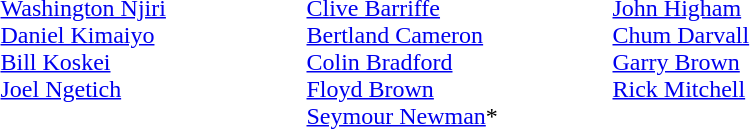<table>
<tr>
<td width=200 valign=top><em></em><br><a href='#'>Washington Njiri</a><br><a href='#'>Daniel Kimaiyo</a><br><a href='#'>Bill Koskei</a><br><a href='#'>Joel Ngetich</a></td>
<td width=200 valign=top><em></em><br><a href='#'>Clive Barriffe</a><br><a href='#'>Bertland Cameron</a><br><a href='#'>Colin Bradford</a><br><a href='#'>Floyd Brown</a><br><a href='#'>Seymour Newman</a>*</td>
<td width=200 valign=top><em></em><br><a href='#'>John Higham</a><br><a href='#'>Chum Darvall</a><br><a href='#'>Garry Brown</a><br><a href='#'>Rick Mitchell</a></td>
</tr>
</table>
